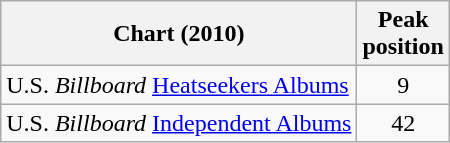<table class="wikitable sortable plainrowheaders">
<tr>
<th>Chart (2010)</th>
<th>Peak<br> position</th>
</tr>
<tr>
<td>U.S. <em>Billboard</em> <a href='#'>Heatseekers Albums</a></td>
<td style="text-align:center;">9</td>
</tr>
<tr>
<td>U.S. <em>Billboard</em> <a href='#'>Independent Albums</a></td>
<td style="text-align:center;">42</td>
</tr>
</table>
